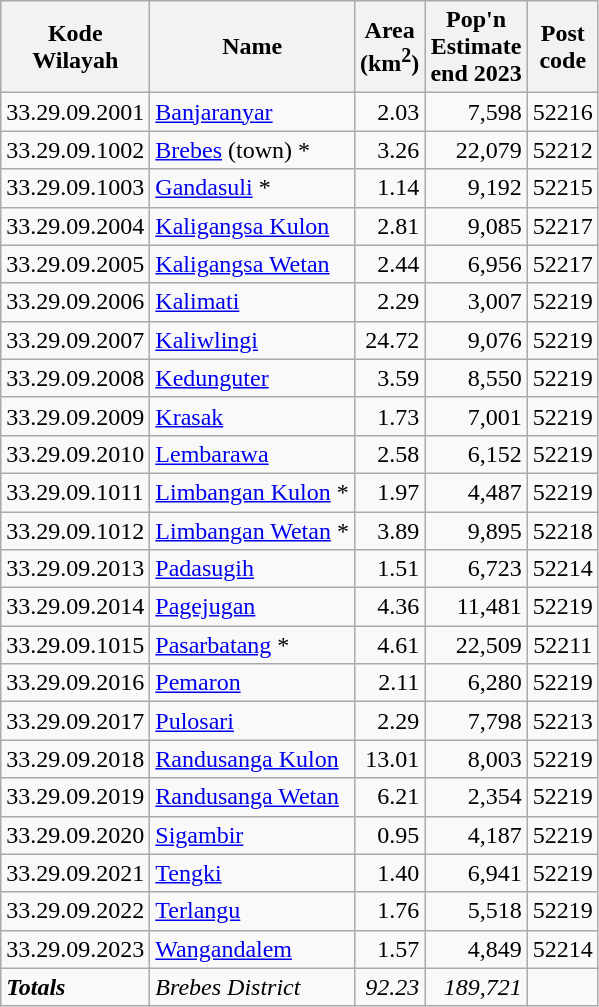<table class="wikitable sortable">
<tr>
<th>Kode<br>Wilayah</th>
<th>Name</th>
<th>Area <br>(km<sup>2</sup>)</th>
<th>Pop'n <br>Estimate<br>end 2023</th>
<th>Post<br>code</th>
</tr>
<tr>
<td>33.29.09.2001</td>
<td><a href='#'>Banjaranyar</a></td>
<td align="right">2.03</td>
<td align="right">7,598</td>
<td align="center">52216</td>
</tr>
<tr>
<td>33.29.09.1002</td>
<td><a href='#'>Brebes</a> (town) *</td>
<td align="right">3.26</td>
<td align="right">22,079</td>
<td align="center">52212</td>
</tr>
<tr>
<td>33.29.09.1003</td>
<td><a href='#'>Gandasuli</a> *</td>
<td align="right">1.14</td>
<td align="right">9,192</td>
<td align="center">52215</td>
</tr>
<tr>
<td>33.29.09.2004</td>
<td><a href='#'>Kaligangsa Kulon</a></td>
<td align="right">2.81</td>
<td align="right">9,085</td>
<td align="center">52217</td>
</tr>
<tr>
<td>33.29.09.2005</td>
<td><a href='#'>Kaligangsa Wetan</a></td>
<td align="right">2.44</td>
<td align="right">6,956</td>
<td align="center">52217</td>
</tr>
<tr>
<td>33.29.09.2006</td>
<td><a href='#'>Kalimati</a></td>
<td align="right">2.29</td>
<td align="right">3,007</td>
<td align="center">52219</td>
</tr>
<tr>
<td>33.29.09.2007</td>
<td><a href='#'>Kaliwlingi</a></td>
<td align="right">24.72</td>
<td align="right">9,076</td>
<td align="center">52219</td>
</tr>
<tr>
<td>33.29.09.2008</td>
<td><a href='#'>Kedunguter</a></td>
<td align="right">3.59</td>
<td align="right">8,550</td>
<td align="center">52219</td>
</tr>
<tr>
<td>33.29.09.2009</td>
<td><a href='#'>Krasak</a></td>
<td align="right">1.73</td>
<td align="right">7,001</td>
<td align="center">52219</td>
</tr>
<tr>
<td>33.29.09.2010</td>
<td><a href='#'>Lembarawa</a></td>
<td align="right">2.58</td>
<td align="right">6,152</td>
<td align="center">52219</td>
</tr>
<tr>
<td>33.29.09.1011</td>
<td><a href='#'>Limbangan Kulon</a> *</td>
<td align="right">1.97</td>
<td align="right">4,487</td>
<td align="center">52219</td>
</tr>
<tr>
<td>33.29.09.1012</td>
<td><a href='#'>Limbangan Wetan</a> *</td>
<td align="right">3.89</td>
<td align="right">9,895</td>
<td align="center">52218</td>
</tr>
<tr>
<td>33.29.09.2013</td>
<td><a href='#'>Padasugih</a></td>
<td align="right">1.51</td>
<td align="right">6,723</td>
<td align="center">52214</td>
</tr>
<tr>
<td>33.29.09.2014</td>
<td><a href='#'>Pagejugan</a></td>
<td align="right">4.36</td>
<td align="right">11,481</td>
<td align="center">52219</td>
</tr>
<tr>
<td>33.29.09.1015</td>
<td><a href='#'>Pasarbatang</a> *</td>
<td align="right">4.61</td>
<td align="right">22,509</td>
<td align="center">52211</td>
</tr>
<tr>
<td>33.29.09.2016</td>
<td><a href='#'>Pemaron</a></td>
<td align="right">2.11</td>
<td align="right">6,280</td>
<td align="center">52219</td>
</tr>
<tr>
<td>33.29.09.2017</td>
<td><a href='#'>Pulosari</a></td>
<td align="right">2.29</td>
<td align="right">7,798</td>
<td align="center">52213</td>
</tr>
<tr>
<td>33.29.09.2018</td>
<td><a href='#'>Randusanga Kulon</a></td>
<td align="right">13.01</td>
<td align="right">8,003</td>
<td align="center">52219</td>
</tr>
<tr>
<td>33.29.09.2019</td>
<td><a href='#'>Randusanga Wetan</a></td>
<td align="right">6.21</td>
<td align="right">2,354</td>
<td align="center">52219</td>
</tr>
<tr>
<td>33.29.09.2020</td>
<td><a href='#'>Sigambir</a></td>
<td align="right">0.95</td>
<td align="right">4,187</td>
<td align="center">52219</td>
</tr>
<tr>
<td>33.29.09.2021</td>
<td><a href='#'>Tengki</a></td>
<td align="right">1.40</td>
<td align="right">6,941</td>
<td align="center">52219</td>
</tr>
<tr>
<td>33.29.09.2022</td>
<td><a href='#'>Terlangu</a></td>
<td align="right">1.76</td>
<td align="right">5,518</td>
<td align="center">52219</td>
</tr>
<tr>
<td>33.29.09.2023</td>
<td><a href='#'>Wangandalem</a></td>
<td align="right">1.57</td>
<td align="right">4,849</td>
<td align="center">52214</td>
</tr>
<tr>
<td><strong><em>Totals</em></strong></td>
<td><em>Brebes District</em></td>
<td align="right"><em>92.23</em></td>
<td align="right"><em>189,721</em></td>
<td></td>
</tr>
</table>
